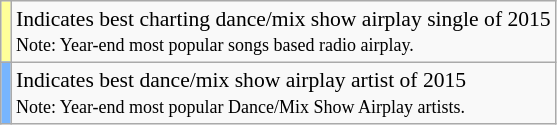<table class="wikitable" style="font-size:90%;">
<tr>
<td style="background-color:#FFFF99"></td>
<td>Indicates best charting dance/mix show airplay single of 2015  <br> <small>Note: Year-end most popular songs based radio airplay.</small></td>
</tr>
<tr>
<td style="background-color:#77B5FE"></td>
<td>Indicates best dance/mix show airplay artist of 2015  <br> <small>Note: Year-end most popular Dance/Mix Show Airplay artists.</small></td>
</tr>
</table>
